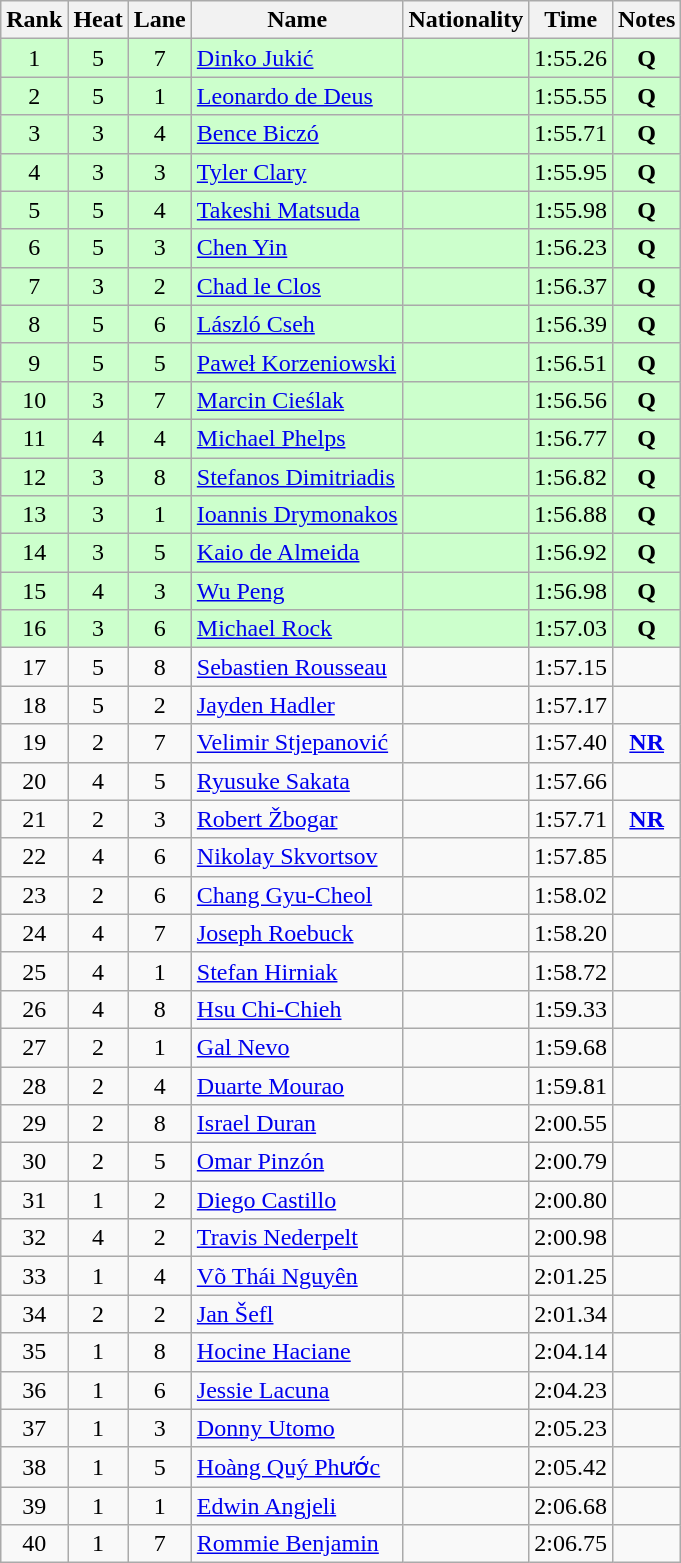<table class="wikitable sortable" style="text-align:center">
<tr>
<th>Rank</th>
<th>Heat</th>
<th>Lane</th>
<th>Name</th>
<th>Nationality</th>
<th>Time</th>
<th>Notes</th>
</tr>
<tr bgcolor=ccffcc>
<td>1</td>
<td>5</td>
<td>7</td>
<td align=left><a href='#'>Dinko Jukić</a></td>
<td align=left></td>
<td>1:55.26</td>
<td><strong>Q</strong></td>
</tr>
<tr bgcolor=ccffcc>
<td>2</td>
<td>5</td>
<td>1</td>
<td align=left><a href='#'>Leonardo de Deus</a></td>
<td align=left></td>
<td>1:55.55</td>
<td><strong>Q</strong></td>
</tr>
<tr bgcolor=ccffcc>
<td>3</td>
<td>3</td>
<td>4</td>
<td align=left><a href='#'>Bence Biczó</a></td>
<td align=left></td>
<td>1:55.71</td>
<td><strong>Q</strong></td>
</tr>
<tr bgcolor=ccffcc>
<td>4</td>
<td>3</td>
<td>3</td>
<td align=left><a href='#'>Tyler Clary</a></td>
<td align=left></td>
<td>1:55.95</td>
<td><strong>Q</strong></td>
</tr>
<tr bgcolor=ccffcc>
<td>5</td>
<td>5</td>
<td>4</td>
<td align=left><a href='#'>Takeshi Matsuda</a></td>
<td align=left></td>
<td>1:55.98</td>
<td><strong>Q</strong></td>
</tr>
<tr bgcolor=ccffcc>
<td>6</td>
<td>5</td>
<td>3</td>
<td align=left><a href='#'>Chen Yin</a></td>
<td align=left></td>
<td>1:56.23</td>
<td><strong>Q</strong></td>
</tr>
<tr bgcolor=ccffcc>
<td>7</td>
<td>3</td>
<td>2</td>
<td align=left><a href='#'>Chad le Clos</a></td>
<td align=left></td>
<td>1:56.37</td>
<td><strong>Q</strong></td>
</tr>
<tr bgcolor=ccffcc>
<td>8</td>
<td>5</td>
<td>6</td>
<td align=left><a href='#'>László Cseh</a></td>
<td align=left></td>
<td>1:56.39</td>
<td><strong>Q</strong></td>
</tr>
<tr bgcolor=ccffcc>
<td>9</td>
<td>5</td>
<td>5</td>
<td align=left><a href='#'>Paweł Korzeniowski</a></td>
<td align=left></td>
<td>1:56.51</td>
<td><strong>Q</strong></td>
</tr>
<tr bgcolor=ccffcc>
<td>10</td>
<td>3</td>
<td>7</td>
<td align=left><a href='#'>Marcin Cieślak</a></td>
<td align=left></td>
<td>1:56.56</td>
<td><strong>Q</strong></td>
</tr>
<tr bgcolor=ccffcc>
<td>11</td>
<td>4</td>
<td>4</td>
<td align=left><a href='#'>Michael Phelps</a></td>
<td align=left></td>
<td>1:56.77</td>
<td><strong>Q</strong></td>
</tr>
<tr bgcolor=ccffcc>
<td>12</td>
<td>3</td>
<td>8</td>
<td align=left><a href='#'>Stefanos Dimitriadis</a></td>
<td align=left></td>
<td>1:56.82</td>
<td><strong>Q</strong></td>
</tr>
<tr bgcolor=ccffcc>
<td>13</td>
<td>3</td>
<td>1</td>
<td align=left><a href='#'>Ioannis Drymonakos</a></td>
<td align=left></td>
<td>1:56.88</td>
<td><strong>Q</strong></td>
</tr>
<tr bgcolor=ccffcc>
<td>14</td>
<td>3</td>
<td>5</td>
<td align=left><a href='#'>Kaio de Almeida</a></td>
<td align=left></td>
<td>1:56.92</td>
<td><strong>Q</strong></td>
</tr>
<tr bgcolor=ccffcc>
<td>15</td>
<td>4</td>
<td>3</td>
<td align=left><a href='#'>Wu Peng</a></td>
<td align=left></td>
<td>1:56.98</td>
<td><strong>Q</strong></td>
</tr>
<tr bgcolor=ccffcc>
<td>16</td>
<td>3</td>
<td>6</td>
<td align=left><a href='#'>Michael Rock</a></td>
<td align=left></td>
<td>1:57.03</td>
<td><strong>Q</strong></td>
</tr>
<tr>
<td>17</td>
<td>5</td>
<td>8</td>
<td align=left><a href='#'>Sebastien Rousseau</a></td>
<td align=left></td>
<td>1:57.15</td>
<td></td>
</tr>
<tr>
<td>18</td>
<td>5</td>
<td>2</td>
<td align=left><a href='#'>Jayden Hadler</a></td>
<td align=left></td>
<td>1:57.17</td>
<td></td>
</tr>
<tr>
<td>19</td>
<td>2</td>
<td>7</td>
<td align=left><a href='#'>Velimir Stjepanović</a></td>
<td align=left></td>
<td>1:57.40</td>
<td><strong><a href='#'>NR</a></strong></td>
</tr>
<tr>
<td>20</td>
<td>4</td>
<td>5</td>
<td align=left><a href='#'>Ryusuke Sakata</a></td>
<td align=left></td>
<td>1:57.66</td>
<td></td>
</tr>
<tr>
<td>21</td>
<td>2</td>
<td>3</td>
<td align=left><a href='#'>Robert Žbogar</a></td>
<td align=left></td>
<td>1:57.71</td>
<td><strong><a href='#'>NR</a></strong></td>
</tr>
<tr>
<td>22</td>
<td>4</td>
<td>6</td>
<td align=left><a href='#'>Nikolay Skvortsov</a></td>
<td align=left></td>
<td>1:57.85</td>
<td></td>
</tr>
<tr>
<td>23</td>
<td>2</td>
<td>6</td>
<td align=left><a href='#'>Chang Gyu-Cheol</a></td>
<td align=left></td>
<td>1:58.02</td>
<td></td>
</tr>
<tr>
<td>24</td>
<td>4</td>
<td>7</td>
<td align=left><a href='#'>Joseph Roebuck</a></td>
<td align=left></td>
<td>1:58.20</td>
<td></td>
</tr>
<tr>
<td>25</td>
<td>4</td>
<td>1</td>
<td align=left><a href='#'>Stefan Hirniak</a></td>
<td align=left></td>
<td>1:58.72</td>
<td></td>
</tr>
<tr>
<td>26</td>
<td>4</td>
<td>8</td>
<td align=left><a href='#'>Hsu Chi-Chieh</a></td>
<td align=left></td>
<td>1:59.33</td>
<td></td>
</tr>
<tr>
<td>27</td>
<td>2</td>
<td>1</td>
<td align=left><a href='#'>Gal Nevo</a></td>
<td align=left></td>
<td>1:59.68</td>
<td></td>
</tr>
<tr>
<td>28</td>
<td>2</td>
<td>4</td>
<td align=left><a href='#'>Duarte Mourao</a></td>
<td align=left></td>
<td>1:59.81</td>
<td></td>
</tr>
<tr>
<td>29</td>
<td>2</td>
<td>8</td>
<td align=left><a href='#'>Israel Duran</a></td>
<td align=left></td>
<td>2:00.55</td>
<td></td>
</tr>
<tr>
<td>30</td>
<td>2</td>
<td>5</td>
<td align=left><a href='#'>Omar Pinzón</a></td>
<td align=left></td>
<td>2:00.79</td>
<td></td>
</tr>
<tr>
<td>31</td>
<td>1</td>
<td>2</td>
<td align=left><a href='#'>Diego Castillo</a></td>
<td align=left></td>
<td>2:00.80</td>
<td></td>
</tr>
<tr>
<td>32</td>
<td>4</td>
<td>2</td>
<td align=left><a href='#'>Travis Nederpelt</a></td>
<td align=left></td>
<td>2:00.98</td>
<td></td>
</tr>
<tr>
<td>33</td>
<td>1</td>
<td>4</td>
<td align=left><a href='#'>Võ Thái Nguyên</a></td>
<td align=left></td>
<td>2:01.25</td>
<td></td>
</tr>
<tr>
<td>34</td>
<td>2</td>
<td>2</td>
<td align=left><a href='#'>Jan Šefl</a></td>
<td align=left></td>
<td>2:01.34</td>
<td></td>
</tr>
<tr>
<td>35</td>
<td>1</td>
<td>8</td>
<td align=left><a href='#'>Hocine Haciane</a></td>
<td align=left></td>
<td>2:04.14</td>
<td></td>
</tr>
<tr>
<td>36</td>
<td>1</td>
<td>6</td>
<td align=left><a href='#'>Jessie Lacuna</a></td>
<td align=left></td>
<td>2:04.23</td>
<td></td>
</tr>
<tr>
<td>37</td>
<td>1</td>
<td>3</td>
<td align=left><a href='#'>Donny Utomo</a></td>
<td align=left></td>
<td>2:05.23</td>
<td></td>
</tr>
<tr>
<td>38</td>
<td>1</td>
<td>5</td>
<td align=left><a href='#'>Hoàng Quý Phước</a></td>
<td align=left></td>
<td>2:05.42</td>
<td></td>
</tr>
<tr>
<td>39</td>
<td>1</td>
<td>1</td>
<td align=left><a href='#'>Edwin Angjeli</a></td>
<td align=left></td>
<td>2:06.68</td>
<td></td>
</tr>
<tr>
<td>40</td>
<td>1</td>
<td>7</td>
<td align=left><a href='#'>Rommie Benjamin</a></td>
<td align=left></td>
<td>2:06.75</td>
<td></td>
</tr>
</table>
